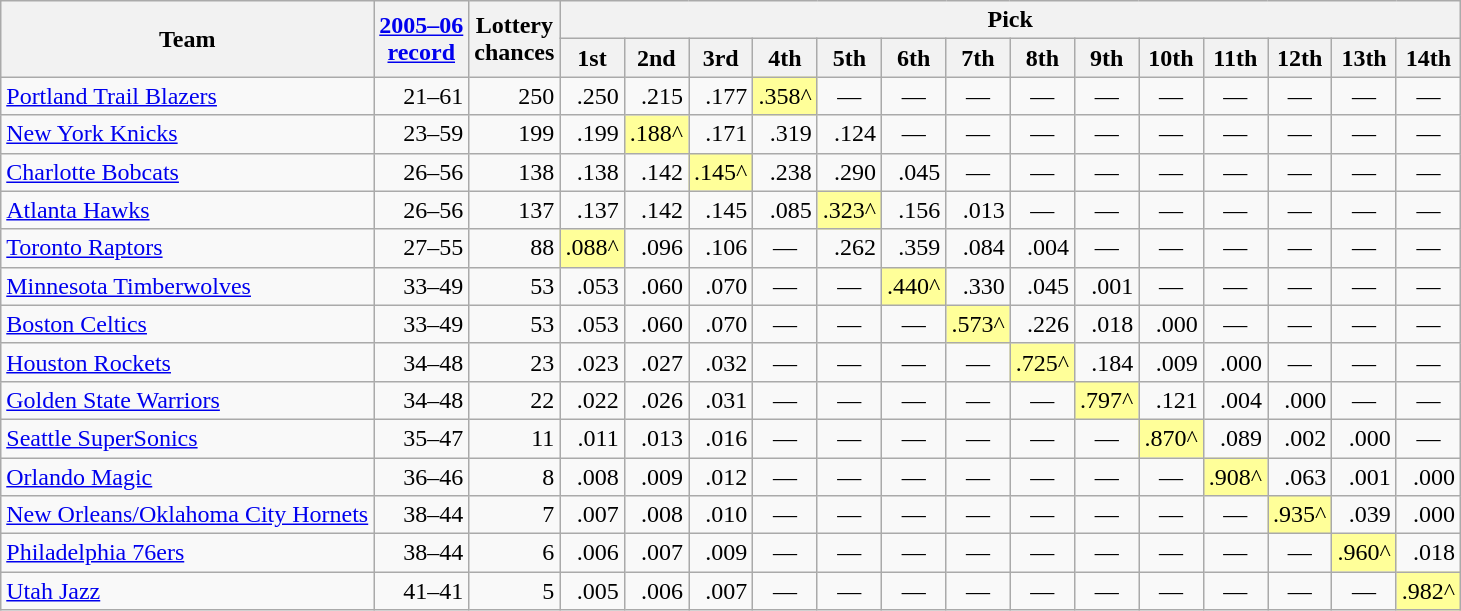<table class="wikitable" style="text-align:right">
<tr>
<th rowspan="2" align="left">Team</th>
<th rowspan="2"><a href='#'>2005–06<br>record</a></th>
<th rowspan="2">Lottery<br>chances</th>
<th colspan="14">Pick</th>
</tr>
<tr>
<th>1st</th>
<th>2nd</th>
<th>3rd</th>
<th>4th</th>
<th>5th</th>
<th>6th</th>
<th>7th</th>
<th>8th</th>
<th>9th</th>
<th>10th</th>
<th>11th</th>
<th>12th</th>
<th>13th</th>
<th>14th</th>
</tr>
<tr>
<td align="left"><a href='#'>Portland Trail Blazers</a></td>
<td>21–61</td>
<td>250</td>
<td>.250</td>
<td>.215</td>
<td>.177</td>
<td style="background-color:#FFFF99">.358^</td>
<td align="center">—</td>
<td align="center">—</td>
<td align="center">—</td>
<td align="center">—</td>
<td align="center">—</td>
<td align="center">—</td>
<td align="center">—</td>
<td align="center">—</td>
<td align="center">—</td>
<td align="center">—</td>
</tr>
<tr>
<td align="left"><a href='#'>New York Knicks</a></td>
<td>23–59</td>
<td>199</td>
<td>.199</td>
<td style="background-color:#FFFF99">.188^</td>
<td>.171</td>
<td>.319</td>
<td>.124</td>
<td align="center">—</td>
<td align="center">—</td>
<td align="center">—</td>
<td align="center">—</td>
<td align="center">—</td>
<td align="center">—</td>
<td align="center">—</td>
<td align="center">—</td>
<td align="center">—</td>
</tr>
<tr>
<td align="left"><a href='#'>Charlotte Bobcats</a></td>
<td>26–56</td>
<td>138</td>
<td>.138</td>
<td>.142</td>
<td style="background-color:#FFFF99">.145^</td>
<td>.238</td>
<td>.290</td>
<td>.045</td>
<td align="center">—</td>
<td align="center">—</td>
<td align="center">—</td>
<td align="center">—</td>
<td align="center">—</td>
<td align="center">—</td>
<td align="center">—</td>
<td align="center">—</td>
</tr>
<tr>
<td align="left"><a href='#'>Atlanta Hawks</a></td>
<td>26–56</td>
<td>137</td>
<td>.137</td>
<td>.142</td>
<td>.145</td>
<td>.085</td>
<td style="background-color:#FFFF99">.323^</td>
<td>.156</td>
<td>.013</td>
<td align="center">—</td>
<td align="center">—</td>
<td align="center">—</td>
<td align="center">—</td>
<td align="center">—</td>
<td align="center">—</td>
<td align="center">—</td>
</tr>
<tr>
<td align="left"><a href='#'>Toronto Raptors</a></td>
<td>27–55</td>
<td>88</td>
<td style="background-color:#FFFF99">.088^</td>
<td>.096</td>
<td>.106</td>
<td align="center">—</td>
<td>.262</td>
<td>.359</td>
<td>.084</td>
<td>.004</td>
<td align="center">—</td>
<td align="center">—</td>
<td align="center">—</td>
<td align="center">—</td>
<td align="center">—</td>
<td align="center">—</td>
</tr>
<tr>
<td align="left"><a href='#'>Minnesota Timberwolves</a></td>
<td>33–49</td>
<td>53</td>
<td>.053</td>
<td>.060</td>
<td>.070</td>
<td align="center">—</td>
<td align="center">—</td>
<td style="background-color:#FFFF99">.440^</td>
<td>.330</td>
<td>.045</td>
<td>.001</td>
<td align="center">—</td>
<td align="center">—</td>
<td align="center">—</td>
<td align="center">—</td>
<td align="center">—</td>
</tr>
<tr>
<td align="left"><a href='#'>Boston Celtics</a></td>
<td>33–49</td>
<td>53</td>
<td>.053</td>
<td>.060</td>
<td>.070</td>
<td align="center">—</td>
<td align="center">—</td>
<td align="center">—</td>
<td style="background-color:#FFFF99">.573^</td>
<td>.226</td>
<td>.018</td>
<td>.000</td>
<td align="center">—</td>
<td align="center">—</td>
<td align="center">—</td>
<td align="center">—</td>
</tr>
<tr>
<td align="left"><a href='#'>Houston Rockets</a></td>
<td>34–48</td>
<td>23</td>
<td>.023</td>
<td>.027</td>
<td>.032</td>
<td align="center">—</td>
<td align="center">—</td>
<td align="center">—</td>
<td align="center">—</td>
<td style="background-color:#FFFF99">.725^</td>
<td>.184</td>
<td>.009</td>
<td>.000</td>
<td align="center">—</td>
<td align="center">—</td>
<td align="center">—</td>
</tr>
<tr>
<td align="left"><a href='#'>Golden State Warriors</a></td>
<td>34–48</td>
<td>22</td>
<td>.022</td>
<td>.026</td>
<td>.031</td>
<td align="center">—</td>
<td align="center">—</td>
<td align="center">—</td>
<td align="center">—</td>
<td align="center">—</td>
<td style="background-color:#FFFF99">.797^</td>
<td>.121</td>
<td>.004</td>
<td>.000</td>
<td align="center">—</td>
<td align="center">—</td>
</tr>
<tr>
<td align="left"><a href='#'>Seattle SuperSonics</a></td>
<td>35–47</td>
<td>11</td>
<td>.011</td>
<td>.013</td>
<td>.016</td>
<td align="center">—</td>
<td align="center">—</td>
<td align="center">—</td>
<td align="center">—</td>
<td align="center">—</td>
<td align="center">—</td>
<td style="background-color:#FFFF99">.870^</td>
<td>.089</td>
<td>.002</td>
<td>.000</td>
<td align="center">—</td>
</tr>
<tr>
<td align="left"><a href='#'>Orlando Magic</a></td>
<td>36–46</td>
<td>8</td>
<td>.008</td>
<td>.009</td>
<td>.012</td>
<td align="center">—</td>
<td align="center">—</td>
<td align="center">—</td>
<td align="center">—</td>
<td align="center">—</td>
<td align="center">—</td>
<td align="center">—</td>
<td style="background-color:#FFFF99">.908^</td>
<td>.063</td>
<td>.001</td>
<td>.000</td>
</tr>
<tr>
<td align="left"><a href='#'>New Orleans/Oklahoma City Hornets</a></td>
<td>38–44</td>
<td>7</td>
<td>.007</td>
<td>.008</td>
<td>.010</td>
<td align="center">—</td>
<td align="center">—</td>
<td align="center">—</td>
<td align="center">—</td>
<td align="center">—</td>
<td align="center">—</td>
<td align="center">—</td>
<td align="center">—</td>
<td style="background-color:#FFFF99">.935^</td>
<td>.039</td>
<td>.000</td>
</tr>
<tr>
<td align="left"><a href='#'>Philadelphia 76ers</a></td>
<td>38–44</td>
<td>6</td>
<td>.006</td>
<td>.007</td>
<td>.009</td>
<td align="center">—</td>
<td align="center">—</td>
<td align="center">—</td>
<td align="center">—</td>
<td align="center">—</td>
<td align="center">—</td>
<td align="center">—</td>
<td align="center">—</td>
<td align="center">—</td>
<td style="background-color:#FFFF99">.960^</td>
<td>.018</td>
</tr>
<tr>
<td align="left"><a href='#'>Utah Jazz</a></td>
<td>41–41</td>
<td>5</td>
<td>.005</td>
<td>.006</td>
<td>.007</td>
<td align="center">—</td>
<td align="center">—</td>
<td align="center">—</td>
<td align="center">—</td>
<td align="center">—</td>
<td align="center">—</td>
<td align="center">—</td>
<td align="center">—</td>
<td align="center">—</td>
<td align="center">—</td>
<td style="background-color:#FFFF99">.982^</td>
</tr>
</table>
